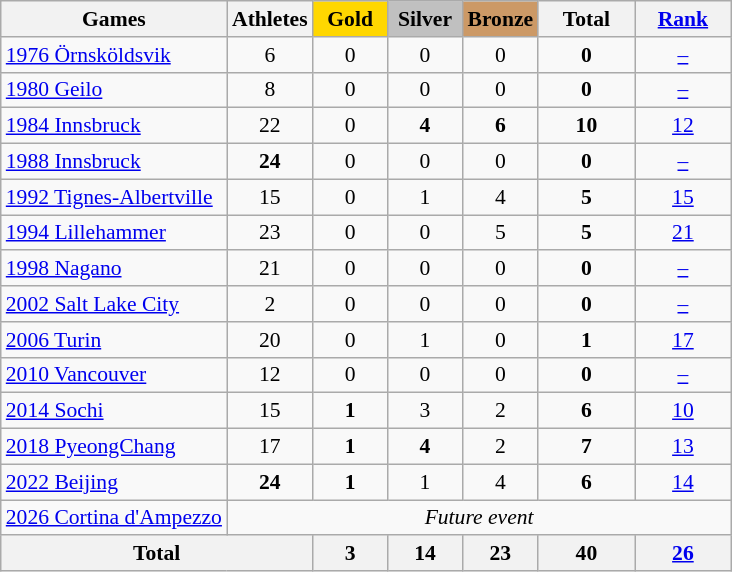<table class="wikitable" style="text-align:center; font-size:90%;">
<tr>
<th>Games</th>
<th>Athletes</th>
<td style="background:gold; width:3.0em; font-weight:bold;">Gold</td>
<td style="background:silver; width:3.0em; font-weight:bold;">Silver</td>
<td style="background:#cc9966; width:3.0em; font-weight:bold;">Bronze</td>
<th style="width:4em; font-weight:bold;">Total</th>
<th style="width:4em; font-weight:bold;"><a href='#'>Rank</a></th>
</tr>
<tr>
<td align=left> <a href='#'>1976 Örnsköldsvik</a></td>
<td>6</td>
<td>0</td>
<td>0</td>
<td>0</td>
<td><strong>0</strong></td>
<td><a href='#'>–</a></td>
</tr>
<tr>
<td align=left> <a href='#'>1980 Geilo</a></td>
<td>8</td>
<td>0</td>
<td>0</td>
<td>0</td>
<td><strong>0</strong></td>
<td><a href='#'>–</a></td>
</tr>
<tr>
<td align=left> <a href='#'>1984 Innsbruck</a></td>
<td>22</td>
<td>0</td>
<td><strong>4</strong></td>
<td><strong>6</strong></td>
<td><strong>10</strong></td>
<td><a href='#'>12</a></td>
</tr>
<tr>
<td align=left> <a href='#'>1988 Innsbruck</a></td>
<td><strong>24</strong></td>
<td>0</td>
<td>0</td>
<td>0</td>
<td><strong>0</strong></td>
<td><a href='#'>–</a></td>
</tr>
<tr>
<td align=left> <a href='#'>1992 Tignes-Albertville</a></td>
<td>15</td>
<td>0</td>
<td>1</td>
<td>4</td>
<td><strong>5</strong></td>
<td><a href='#'>15</a></td>
</tr>
<tr>
<td align=left> <a href='#'>1994 Lillehammer</a></td>
<td>23</td>
<td>0</td>
<td>0</td>
<td>5</td>
<td><strong>5</strong></td>
<td><a href='#'>21</a></td>
</tr>
<tr>
<td align=left> <a href='#'>1998 Nagano</a></td>
<td>21</td>
<td>0</td>
<td>0</td>
<td>0</td>
<td><strong>0</strong></td>
<td><a href='#'>–</a></td>
</tr>
<tr>
<td align=left> <a href='#'>2002 Salt Lake City</a></td>
<td>2</td>
<td>0</td>
<td>0</td>
<td>0</td>
<td><strong>0</strong></td>
<td><a href='#'>–</a></td>
</tr>
<tr>
<td align=left> <a href='#'>2006 Turin</a></td>
<td>20</td>
<td>0</td>
<td>1</td>
<td>0</td>
<td><strong>1</strong></td>
<td><a href='#'>17</a></td>
</tr>
<tr>
<td align=left> <a href='#'>2010 Vancouver</a></td>
<td>12</td>
<td>0</td>
<td>0</td>
<td>0</td>
<td><strong>0</strong></td>
<td><a href='#'>–</a></td>
</tr>
<tr>
<td align=left> <a href='#'>2014 Sochi</a></td>
<td>15</td>
<td><strong>1</strong></td>
<td>3</td>
<td>2</td>
<td><strong>6</strong></td>
<td><a href='#'>10</a></td>
</tr>
<tr>
<td align=left> <a href='#'>2018 PyeongChang</a></td>
<td>17</td>
<td><strong>1</strong></td>
<td><strong>4</strong></td>
<td>2</td>
<td><strong>7</strong></td>
<td><a href='#'>13</a></td>
</tr>
<tr>
<td align=left> <a href='#'>2022 Beijing</a></td>
<td><strong>24</strong></td>
<td><strong>1</strong></td>
<td>1</td>
<td>4</td>
<td><strong>6</strong></td>
<td><a href='#'>14</a></td>
</tr>
<tr>
<td align=left> <a href='#'>2026 Cortina d'Ampezzo</a></td>
<td colspan=7><em>Future event</em></td>
</tr>
<tr>
<th colspan=2>Total</th>
<th>3</th>
<th>14</th>
<th>23</th>
<th>40</th>
<th><a href='#'>26</a></th>
</tr>
</table>
